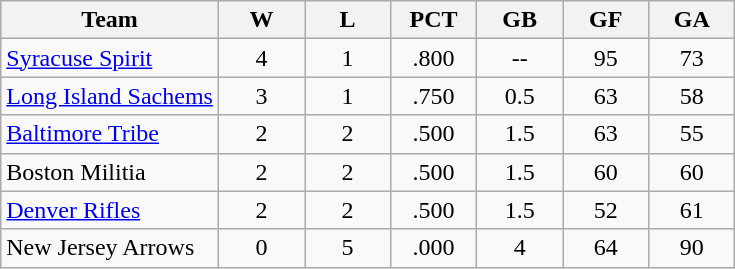<table class="wikitable">
<tr>
<th>Team</th>
<th width=50px>W</th>
<th width=50px>L</th>
<th width=50px>PCT</th>
<th width=50px>GB</th>
<th width=50px>GF</th>
<th width=50px>GA</th>
</tr>
<tr align="center">
<td align="left"><a href='#'>Syracuse Spirit</a></td>
<td>4</td>
<td>1</td>
<td>.800</td>
<td>--</td>
<td>95</td>
<td>73</td>
</tr>
<tr align="center">
<td align="left"><a href='#'>Long Island Sachems</a></td>
<td>3</td>
<td>1</td>
<td>.750</td>
<td>0.5</td>
<td>63</td>
<td>58</td>
</tr>
<tr align="center">
<td align="left"><a href='#'>Baltimore Tribe</a></td>
<td>2</td>
<td>2</td>
<td>.500</td>
<td>1.5</td>
<td>63</td>
<td>55</td>
</tr>
<tr align="center">
<td align="left">Boston Militia</td>
<td>2</td>
<td>2</td>
<td>.500</td>
<td>1.5</td>
<td>60</td>
<td>60</td>
</tr>
<tr align="center">
<td align="left"><a href='#'>Denver Rifles</a></td>
<td>2</td>
<td>2</td>
<td>.500</td>
<td>1.5</td>
<td>52</td>
<td>61</td>
</tr>
<tr align="center">
<td align="left">New Jersey Arrows</td>
<td>0</td>
<td>5</td>
<td>.000</td>
<td>4</td>
<td>64</td>
<td>90</td>
</tr>
</table>
